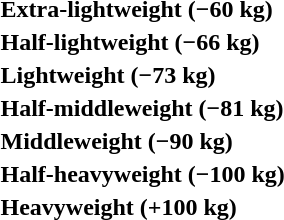<table>
<tr>
<th rowspan=2 style="text-align:left;">Extra-lightweight (−60 kg)</th>
<td rowspan=2></td>
<td rowspan=2></td>
<td></td>
</tr>
<tr>
<td></td>
</tr>
<tr>
<th rowspan=2 style="text-align:left;">Half-lightweight (−66 kg)</th>
<td rowspan=2></td>
<td rowspan=2></td>
<td></td>
</tr>
<tr>
<td></td>
</tr>
<tr>
<th rowspan=2 style="text-align:left;">Lightweight (−73 kg)</th>
<td rowspan=2></td>
<td rowspan=2></td>
<td></td>
</tr>
<tr>
<td></td>
</tr>
<tr>
<th rowspan=2 style="text-align:left;">Half-middleweight (−81 kg)</th>
<td rowspan=2></td>
<td rowspan=2></td>
<td></td>
</tr>
<tr>
<td></td>
</tr>
<tr>
<th rowspan=2 style="text-align:left;">Middleweight (−90 kg)</th>
<td rowspan=2></td>
<td rowspan=2></td>
<td></td>
</tr>
<tr>
<td></td>
</tr>
<tr>
<th rowspan=2 style="text-align:left;">Half-heavyweight (−100 kg)</th>
<td rowspan=2></td>
<td rowspan=2></td>
<td></td>
</tr>
<tr>
<td></td>
</tr>
<tr>
<th rowspan=2 style="text-align:left;">Heavyweight (+100 kg)</th>
<td rowspan=2></td>
<td rowspan=2></td>
<td></td>
</tr>
<tr>
<td></td>
</tr>
</table>
